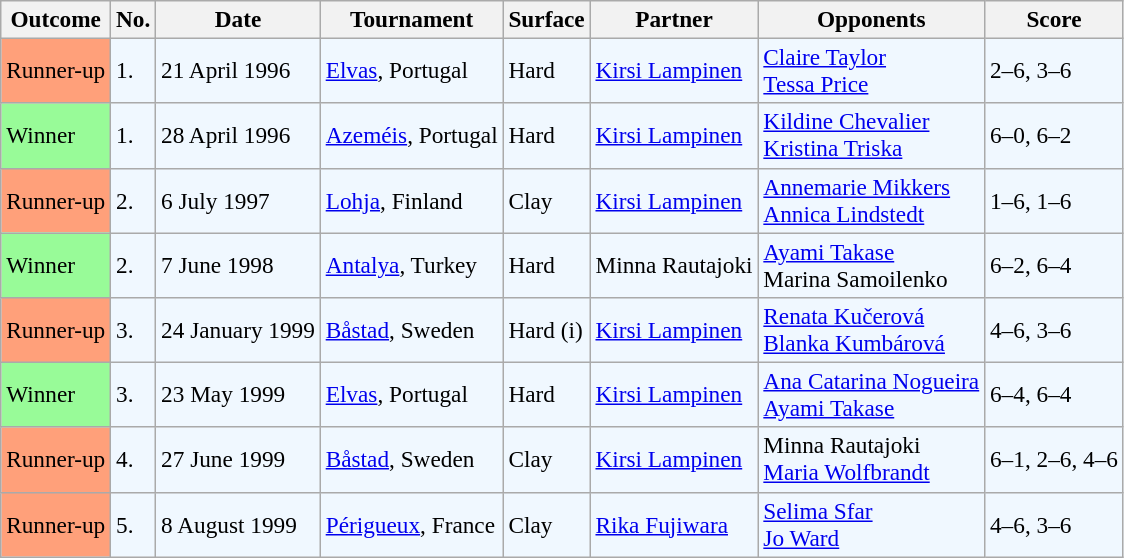<table class="sortable wikitable" style=font-size:97%>
<tr>
<th>Outcome</th>
<th>No.</th>
<th>Date</th>
<th>Tournament</th>
<th>Surface</th>
<th>Partner</th>
<th>Opponents</th>
<th>Score</th>
</tr>
<tr style="background:#f0f8ff;">
<td bgcolor="FFA07A">Runner-up</td>
<td>1.</td>
<td>21 April 1996</td>
<td><a href='#'>Elvas</a>, Portugal</td>
<td>Hard</td>
<td> <a href='#'>Kirsi Lampinen</a></td>
<td> <a href='#'>Claire Taylor</a> <br>  <a href='#'>Tessa Price</a></td>
<td>2–6, 3–6</td>
</tr>
<tr style="background:#f0f8ff;">
<td style="background:#98fb98;">Winner</td>
<td>1.</td>
<td>28 April 1996</td>
<td><a href='#'>Azeméis</a>, Portugal</td>
<td>Hard</td>
<td> <a href='#'>Kirsi Lampinen</a></td>
<td> <a href='#'>Kildine Chevalier</a> <br>  <a href='#'>Kristina Triska</a></td>
<td>6–0, 6–2</td>
</tr>
<tr style="background:#f0f8ff;">
<td bgcolor="FFA07A">Runner-up</td>
<td>2.</td>
<td>6 July 1997</td>
<td><a href='#'>Lohja</a>, Finland</td>
<td>Clay</td>
<td> <a href='#'>Kirsi Lampinen</a></td>
<td> <a href='#'>Annemarie Mikkers</a> <br>  <a href='#'>Annica Lindstedt</a></td>
<td>1–6, 1–6</td>
</tr>
<tr bgcolor="#f0f8ff">
<td style="background:#98fb98;">Winner</td>
<td>2.</td>
<td>7 June 1998</td>
<td><a href='#'>Antalya</a>, Turkey</td>
<td>Hard</td>
<td> Minna Rautajoki</td>
<td> <a href='#'>Ayami Takase</a> <br>  Marina Samoilenko</td>
<td>6–2, 6–4</td>
</tr>
<tr style="background:#f0f8ff;">
<td style="background:#ffa07a;">Runner-up</td>
<td>3.</td>
<td>24 January 1999</td>
<td><a href='#'>Båstad</a>, Sweden</td>
<td>Hard (i)</td>
<td> <a href='#'>Kirsi Lampinen</a></td>
<td> <a href='#'>Renata Kučerová</a> <br>  <a href='#'>Blanka Kumbárová</a></td>
<td>4–6, 3–6</td>
</tr>
<tr style="background:#f0f8ff;">
<td style="background:#98fb98;">Winner</td>
<td>3.</td>
<td>23 May 1999</td>
<td><a href='#'>Elvas</a>, Portugal</td>
<td>Hard</td>
<td> <a href='#'>Kirsi Lampinen</a></td>
<td> <a href='#'>Ana Catarina Nogueira</a> <br>  <a href='#'>Ayami Takase</a></td>
<td>6–4, 6–4</td>
</tr>
<tr style="background:#f0f8ff;">
<td bgcolor=FFA07A>Runner-up</td>
<td>4.</td>
<td>27 June 1999</td>
<td><a href='#'>Båstad</a>, Sweden</td>
<td>Clay</td>
<td> <a href='#'>Kirsi Lampinen</a></td>
<td> Minna Rautajoki <br>  <a href='#'>Maria Wolfbrandt</a></td>
<td>6–1, 2–6, 4–6</td>
</tr>
<tr bgcolor="#f0f8ff">
<td bgcolor="FFA07A">Runner-up</td>
<td>5.</td>
<td>8 August 1999</td>
<td><a href='#'>Périgueux</a>, France</td>
<td>Clay</td>
<td> <a href='#'>Rika Fujiwara</a></td>
<td> <a href='#'>Selima Sfar</a> <br>  <a href='#'>Jo Ward</a></td>
<td>4–6, 3–6</td>
</tr>
</table>
